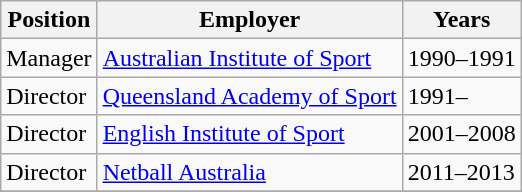<table class="wikitable collapsible">
<tr>
<th>Position</th>
<th>Employer</th>
<th>Years</th>
</tr>
<tr>
<td>Manager</td>
<td><a href='#'>Australian Institute of Sport</a></td>
<td>1990–1991</td>
</tr>
<tr>
<td>Director</td>
<td><a href='#'>Queensland Academy of Sport</a></td>
<td>1991–</td>
</tr>
<tr>
<td>Director</td>
<td><a href='#'>English Institute of Sport</a></td>
<td>2001–2008</td>
</tr>
<tr>
<td>Director</td>
<td><a href='#'>Netball Australia</a></td>
<td>2011–2013</td>
</tr>
<tr>
</tr>
</table>
